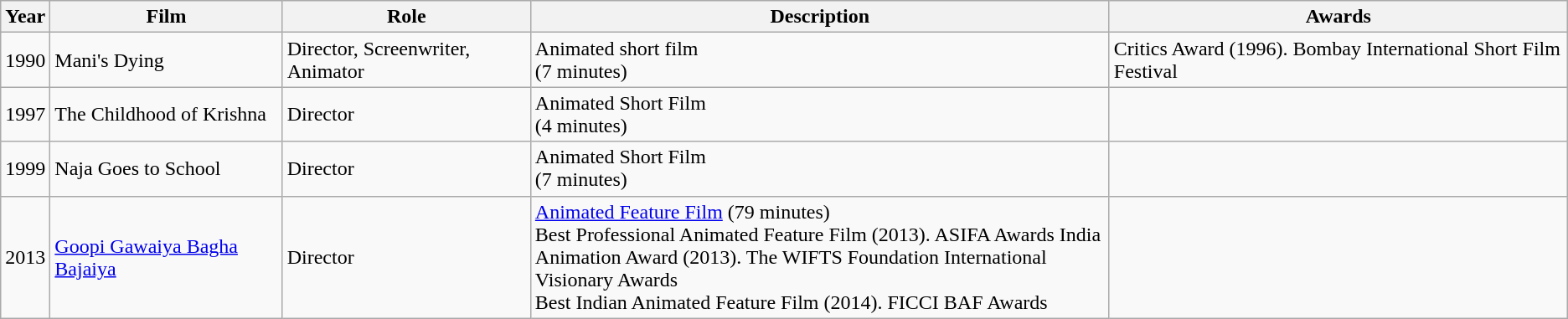<table class="wikitable">
<tr>
<th>Year</th>
<th>Film</th>
<th>Role</th>
<th>Description</th>
<th>Awards</th>
</tr>
<tr>
<td>1990</td>
<td>Mani's Dying</td>
<td>Director, Screenwriter, Animator</td>
<td>Animated short film<br>(7 minutes)</td>
<td>Critics Award (1996). Bombay International Short Film Festival</td>
</tr>
<tr>
<td>1997</td>
<td>The Childhood of Krishna</td>
<td>Director</td>
<td>Animated Short Film<br>(4 minutes)</td>
<td></td>
</tr>
<tr>
<td>1999</td>
<td>Naja Goes to School</td>
<td>Director</td>
<td>Animated Short Film<br>(7 minutes)</td>
<td></td>
</tr>
<tr>
<td>2013</td>
<td><a href='#'>Goopi Gawaiya Bagha Bajaiya</a></td>
<td>Director</td>
<td><a href='#'>Animated Feature Film</a> (79 minutes)<br>Best Professional Animated Feature Film (2013). ASIFA Awards India<br>Animation Award (2013). The WIFTS Foundation International Visionary Awards<br>Best Indian Animated Feature Film (2014). FICCI BAF Awards</td>
</tr>
</table>
